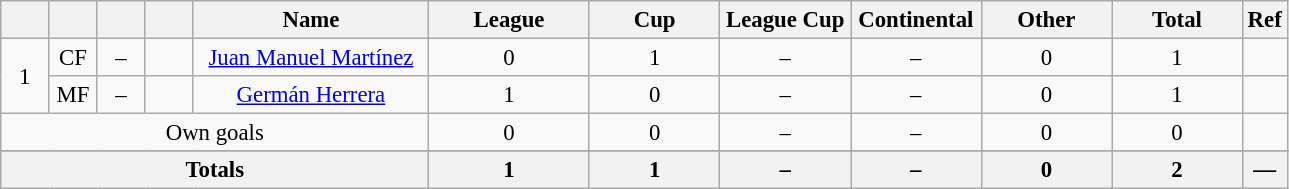<table class="wikitable sortable" style="font-size: 95%; text-align: center;">
<tr>
<th style="width:25px; background:#; color:;"></th>
<th style="width:25px; background:#; color:;"></th>
<th style="width:25px; background:#; color:;"></th>
<th style="width:25px; background:#; color:;"></th>
<th style="width:150px; background:#; color:;">Name</th>
<th style="width:100px; background:#; color:;">League</th>
<th style="width:80px; background:#; color:;">Cup</th>
<th style="width:80px; background:#; color:;">League Cup</th>
<th style="width:80px; background:#; color:;">Continental</th>
<th style="width:80px; background:#; color:;">Other</th>
<th style="width:80px; background:#; color:;"><strong>Total</strong></th>
<th style="width:10px; background:#; color:;"><strong>Ref</strong></th>
</tr>
<tr>
<td rowspan=2>1</td>
<td>CF</td>
<td>–</td>
<td></td>
<td data-sort-value="Martínez, Juan Manuel"><a href='#'>Juan Manuel Martínez</a></td>
<td>0</td>
<td>1</td>
<td>–</td>
<td>–</td>
<td>0</td>
<td>1</td>
<td></td>
</tr>
<tr>
<td>MF</td>
<td>–</td>
<td></td>
<td data-sort-value="Herrera, Germán"><a href='#'>Germán Herrera</a></td>
<td>1</td>
<td>0</td>
<td>–</td>
<td>–</td>
<td>0</td>
<td>1</td>
<td></td>
</tr>
<tr>
<td colspan="5">Own goals</td>
<td>0</td>
<td>0</td>
<td>–</td>
<td>–</td>
<td>0</td>
<td>0</td>
<td></td>
</tr>
<tr>
</tr>
<tr class="sortbottom">
</tr>
<tr class="sortbottom">
<th colspan=5><strong>Totals</strong></th>
<th><strong>1</strong></th>
<th><strong>1</strong></th>
<th><strong>–</strong></th>
<th><strong>–</strong></th>
<th><strong>0</strong></th>
<th><strong>2</strong></th>
<th><strong>—</strong></th>
</tr>
</table>
